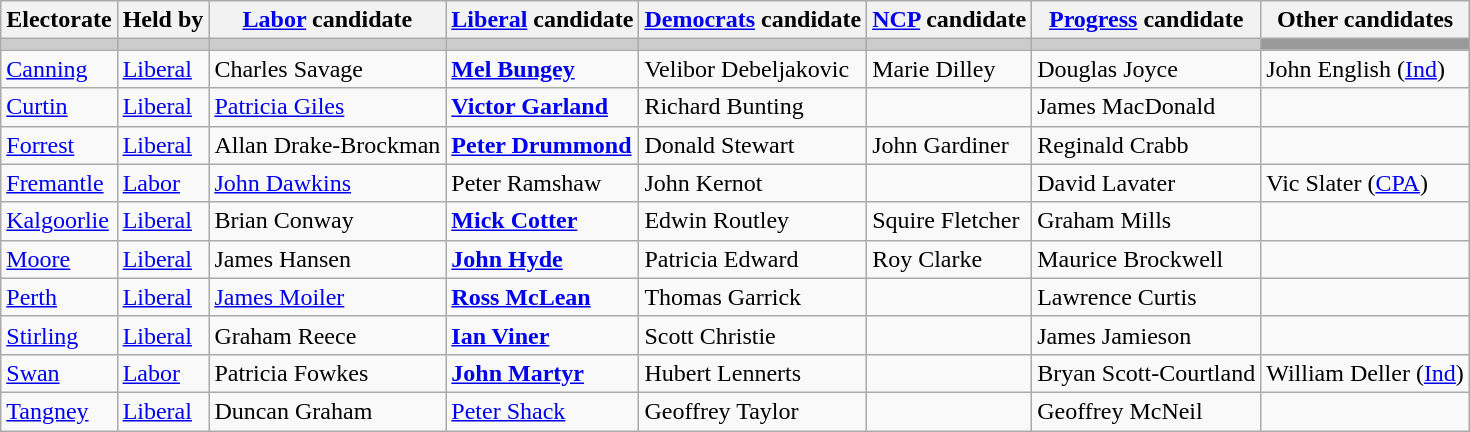<table class="wikitable">
<tr>
<th>Electorate</th>
<th>Held by</th>
<th><a href='#'>Labor</a> candidate</th>
<th><a href='#'>Liberal</a> candidate</th>
<th><a href='#'>Democrats</a> candidate</th>
<th><a href='#'>NCP</a> candidate</th>
<th><a href='#'>Progress</a> candidate</th>
<th>Other candidates</th>
</tr>
<tr bgcolor="#cccccc">
<td></td>
<td></td>
<td></td>
<td></td>
<td></td>
<td></td>
<td></td>
<td bgcolor="#999999"></td>
</tr>
<tr>
<td><a href='#'>Canning</a></td>
<td><a href='#'>Liberal</a></td>
<td>Charles Savage</td>
<td><strong><a href='#'>Mel Bungey</a></strong></td>
<td>Velibor Debeljakovic</td>
<td>Marie Dilley</td>
<td>Douglas Joyce</td>
<td>John English (<a href='#'>Ind</a>)</td>
</tr>
<tr>
<td><a href='#'>Curtin</a></td>
<td><a href='#'>Liberal</a></td>
<td><a href='#'>Patricia Giles</a></td>
<td><strong><a href='#'>Victor Garland</a></strong></td>
<td>Richard Bunting</td>
<td></td>
<td>James MacDonald</td>
<td></td>
</tr>
<tr>
<td><a href='#'>Forrest</a></td>
<td><a href='#'>Liberal</a></td>
<td>Allan Drake-Brockman</td>
<td><strong><a href='#'>Peter Drummond</a></strong></td>
<td>Donald Stewart</td>
<td>John Gardiner</td>
<td>Reginald Crabb</td>
<td></td>
</tr>
<tr>
<td><a href='#'>Fremantle</a></td>
<td><a href='#'>Labor</a></td>
<td><a href='#'>John Dawkins</a></td>
<td>Peter Ramshaw</td>
<td>John Kernot</td>
<td></td>
<td>David Lavater</td>
<td>Vic Slater (<a href='#'>CPA</a>)</td>
</tr>
<tr>
<td><a href='#'>Kalgoorlie</a></td>
<td><a href='#'>Liberal</a></td>
<td>Brian Conway</td>
<td><strong><a href='#'>Mick Cotter</a></strong></td>
<td>Edwin Routley</td>
<td>Squire Fletcher</td>
<td>Graham Mills</td>
<td></td>
</tr>
<tr>
<td><a href='#'>Moore</a></td>
<td><a href='#'>Liberal</a></td>
<td>James Hansen</td>
<td><strong><a href='#'>John Hyde</a></strong></td>
<td>Patricia Edward</td>
<td>Roy Clarke</td>
<td>Maurice Brockwell</td>
<td></td>
</tr>
<tr>
<td><a href='#'>Perth</a></td>
<td><a href='#'>Liberal</a></td>
<td><a href='#'>James Moiler</a></td>
<td><strong><a href='#'>Ross McLean</a></strong></td>
<td>Thomas Garrick</td>
<td></td>
<td>Lawrence Curtis</td>
<td></td>
</tr>
<tr>
<td><a href='#'>Stirling</a></td>
<td><a href='#'>Liberal</a></td>
<td>Graham Reece</td>
<td><strong><a href='#'>Ian Viner</a></strong></td>
<td>Scott Christie</td>
<td></td>
<td>James Jamieson</td>
<td></td>
</tr>
<tr>
<td><a href='#'>Swan</a></td>
<td><a href='#'>Labor</a></td>
<td>Patricia Fowkes</td>
<td><strong><a href='#'>John Martyr</a></strong></td>
<td>Hubert Lennerts</td>
<td></td>
<td>Bryan Scott-Courtland</td>
<td>William Deller (<a href='#'>Ind</a>)</td>
</tr>
<tr>
<td><a href='#'>Tangney</a></td>
<td><a href='#'>Liberal</a></td>
<td>Duncan Graham</td>
<td><a href='#'>Peter Shack</a></td>
<td>Geoffrey Taylor</td>
<td></td>
<td>Geoffrey McNeil</td>
<td></td>
</tr>
</table>
